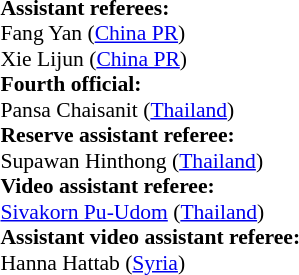<table style="width:100%; font-size:90%;">
<tr>
<td><br><strong>Assistant referees:</strong>
<br>Fang Yan (<a href='#'>China PR</a>)
<br>Xie Lijun (<a href='#'>China PR</a>)
<br><strong>Fourth official:</strong>
<br>Pansa Chaisanit (<a href='#'>Thailand</a>)
<br><strong>Reserve assistant referee:</strong>
<br>Supawan Hinthong (<a href='#'>Thailand</a>)
<br><strong>Video assistant referee:</strong>
<br><a href='#'>Sivakorn Pu-Udom</a> (<a href='#'>Thailand</a>)
<br><strong>Assistant video assistant referee:</strong>
<br>Hanna Hattab (<a href='#'>Syria</a>)</td>
</tr>
</table>
